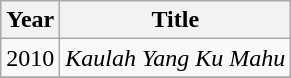<table class="wikitable">
<tr>
<th>Year</th>
<th>Title</th>
</tr>
<tr>
<td>2010</td>
<td><em>Kaulah Yang Ku Mahu</em></td>
</tr>
<tr>
</tr>
</table>
